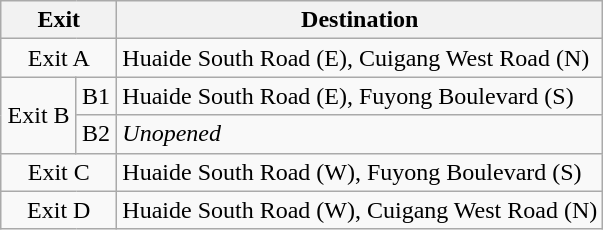<table class="wikitable">
<tr>
<th style="width:70px" colspan=2>Exit</th>
<th>Destination</th>
</tr>
<tr>
<td align=center colspan=2>Exit A</td>
<td>Huaide South Road (E), Cuigang West Road (N)</td>
</tr>
<tr>
<td align=center rowspan=2>Exit B</td>
<td>B1</td>
<td>Huaide South Road (E), Fuyong Boulevard (S)</td>
</tr>
<tr>
<td>B2</td>
<td><em>Unopened</em></td>
</tr>
<tr>
<td align=center colspan=2>Exit C</td>
<td>Huaide South Road (W), Fuyong Boulevard (S)</td>
</tr>
<tr>
<td align=center colspan=2>Exit D</td>
<td>Huaide South Road (W), Cuigang West Road (N)</td>
</tr>
</table>
